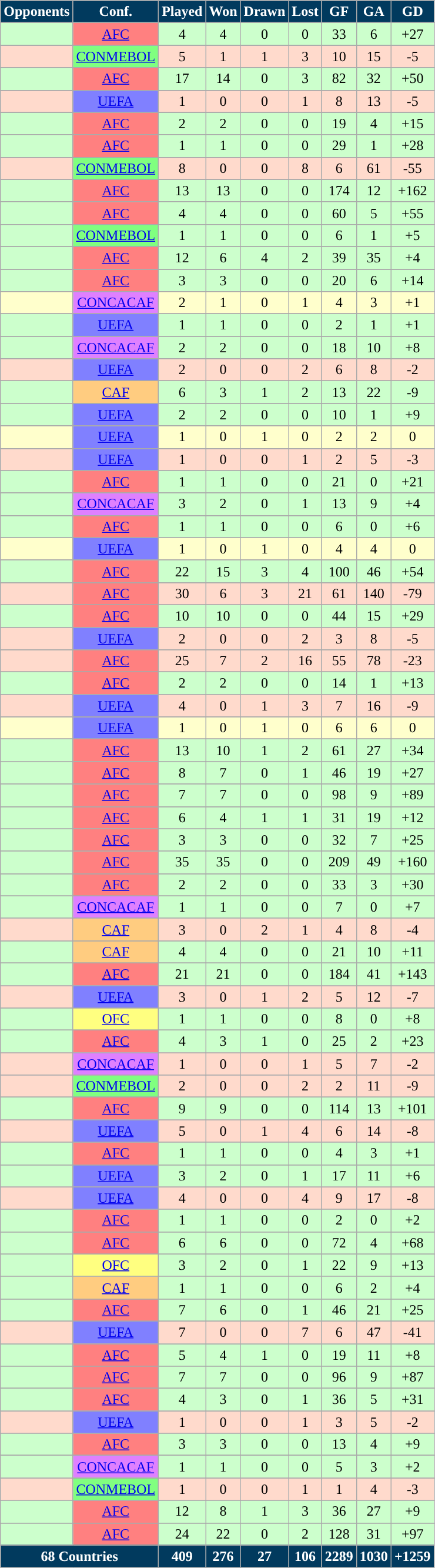<table class="sortable wikitable" style="text-align:center">
<tr>
<th style="background: #013A5E; color: #FFFFFF;">Opponents</th>
<th style="background: #013A5E; color: #FFFFFF;">Conf.</th>
<th style="background: #013A5E; color: #FFFFFF;">Played</th>
<th style="background: #013A5E; color: #FFFFFF;">Won</th>
<th style="background: #013A5E; color: #FFFFFF;">Drawn</th>
<th style="background: #013A5E; color: #FFFFFF;">Lost</th>
<th style="background: #013A5E; color: #FFFFFF;">GF</th>
<th style="background: #013A5E; color: #FFFFFF;">GA</th>
<th style="background: #013A5E; color: #FFFFFF;">GD</th>
</tr>
<tr>
</tr>
<tr bgcolor="#CCFFCC">
<td style="text-align:left;"></td>
<td style="background:#FF8080;"><a href='#'>AFC</a></td>
<td>4</td>
<td>4</td>
<td>0</td>
<td>0</td>
<td>33</td>
<td>6</td>
<td>+27</td>
</tr>
<tr>
</tr>
<tr bgcolor="#FFDACC">
<td style="text-align:left;"></td>
<td style="background:#80FF80;"><a href='#'>CONMEBOL</a></td>
<td>5</td>
<td>1</td>
<td>1</td>
<td>3</td>
<td>10</td>
<td>15</td>
<td>-5</td>
</tr>
<tr>
</tr>
<tr bgcolor="#CCFFCC">
<td style="text-align:left;"></td>
<td style="background:#FF8080;"><a href='#'>AFC</a></td>
<td>17</td>
<td>14</td>
<td>0</td>
<td>3</td>
<td>82</td>
<td>32</td>
<td>+50</td>
</tr>
<tr>
</tr>
<tr bgcolor="#FFDACC">
<td style="text-align:left;"></td>
<td style="background:#8080FF;"><a href='#'>UEFA</a></td>
<td>1</td>
<td>0</td>
<td>0</td>
<td>1</td>
<td>8</td>
<td>13</td>
<td>-5</td>
</tr>
<tr>
</tr>
<tr bgcolor="#CCFFCC">
<td style="text-align:left;"></td>
<td style="background:#FF8080;"><a href='#'>AFC</a></td>
<td>2</td>
<td>2</td>
<td>0</td>
<td>0</td>
<td>19</td>
<td>4</td>
<td>+15</td>
</tr>
<tr>
</tr>
<tr bgcolor="#CCFFCC">
<td style="text-align:left;"></td>
<td style="background:#FF8080;"><a href='#'>AFC</a></td>
<td>1</td>
<td>1</td>
<td>0</td>
<td>0</td>
<td>29</td>
<td>1</td>
<td>+28</td>
</tr>
<tr>
</tr>
<tr bgcolor="#FFDACC">
<td style="text-align:left;"></td>
<td style="background:#80FF80;"><a href='#'>CONMEBOL</a></td>
<td>8</td>
<td>0</td>
<td>0</td>
<td>8</td>
<td>6</td>
<td>61</td>
<td>-55</td>
</tr>
<tr>
</tr>
<tr bgcolor="#CCFFCC">
<td style="text-align:left;"></td>
<td style="background:#FF8080;"><a href='#'>AFC</a></td>
<td>13</td>
<td>13</td>
<td>0</td>
<td>0</td>
<td>174</td>
<td>12</td>
<td>+162</td>
</tr>
<tr>
</tr>
<tr bgcolor="#CCFFCC">
<td style="text-align:left;"></td>
<td style="background:#FF8080;"><a href='#'>AFC</a></td>
<td>4</td>
<td>4</td>
<td>0</td>
<td>0</td>
<td>60</td>
<td>5</td>
<td>+55</td>
</tr>
<tr>
</tr>
<tr bgcolor="#CCFFCC">
<td style="text-align:left;"></td>
<td style="background:#80FF80;"><a href='#'>CONMEBOL</a></td>
<td>1</td>
<td>1</td>
<td>0</td>
<td>0</td>
<td>6</td>
<td>1</td>
<td>+5</td>
</tr>
<tr>
</tr>
<tr bgcolor="#CCFFCC">
<td style="text-align:left;"></td>
<td style="background:#FF8080;"><a href='#'>AFC</a></td>
<td>12</td>
<td>6</td>
<td>4</td>
<td>2</td>
<td>39</td>
<td>35</td>
<td>+4</td>
</tr>
<tr>
</tr>
<tr bgcolor="#CCFFCC">
<td style="text-align:left;"></td>
<td style="background:#FF8080;"><a href='#'>AFC</a></td>
<td>3</td>
<td>3</td>
<td>0</td>
<td>0</td>
<td>20</td>
<td>6</td>
<td>+14</td>
</tr>
<tr>
</tr>
<tr bgcolor="#FFFFCC">
<td style="text-align:left;"></td>
<td style="background:#DF80FF;"><a href='#'>CONCACAF</a></td>
<td>2</td>
<td>1</td>
<td>0</td>
<td>1</td>
<td>4</td>
<td>3</td>
<td>+1</td>
</tr>
<tr>
</tr>
<tr bgcolor="#CCFFCC">
<td style="text-align:left;"></td>
<td style="background:#8080FF;"><a href='#'>UEFA</a></td>
<td>1</td>
<td>1</td>
<td>0</td>
<td>0</td>
<td>2</td>
<td>1</td>
<td>+1</td>
</tr>
<tr>
</tr>
<tr bgcolor="#CCFFCC">
<td style="text-align:left;"></td>
<td style="background:#DF80FF;"><a href='#'>CONCACAF</a></td>
<td>2</td>
<td>2</td>
<td>0</td>
<td>0</td>
<td>18</td>
<td>10</td>
<td>+8</td>
</tr>
<tr>
</tr>
<tr bgcolor="#FFDACC">
<td style="text-align:left;"></td>
<td style="background:#8080FF;"><a href='#'>UEFA</a></td>
<td>2</td>
<td>0</td>
<td>0</td>
<td>2</td>
<td>6</td>
<td>8</td>
<td>-2</td>
</tr>
<tr>
</tr>
<tr bgcolor="#CCFFCC">
<td style="text-align:left;"></td>
<td style="background:#FFCC80;"><a href='#'>CAF</a></td>
<td>6</td>
<td>3</td>
<td>1</td>
<td>2</td>
<td>13</td>
<td>22</td>
<td>-9</td>
</tr>
<tr>
</tr>
<tr bgcolor="#CCFFCC">
<td style="text-align:left;"></td>
<td style="background:#8080FF;"><a href='#'>UEFA</a></td>
<td>2</td>
<td>2</td>
<td>0</td>
<td>0</td>
<td>10</td>
<td>1</td>
<td>+9</td>
</tr>
<tr>
</tr>
<tr bgcolor="#FFFFCC">
<td style="text-align:left;"></td>
<td style="background:#8080FF;"><a href='#'>UEFA</a></td>
<td>1</td>
<td>0</td>
<td>1</td>
<td>0</td>
<td>2</td>
<td>2</td>
<td>0</td>
</tr>
<tr>
</tr>
<tr bgcolor="#FFDACC">
<td style="text-align:left;"></td>
<td style="background:#8080FF;"><a href='#'>UEFA</a></td>
<td>1</td>
<td>0</td>
<td>0</td>
<td>1</td>
<td>2</td>
<td>5</td>
<td>-3</td>
</tr>
<tr>
</tr>
<tr bgcolor="#CCFFCC">
<td style="text-align:left;"></td>
<td style="background:#FF8080;"><a href='#'>AFC</a></td>
<td>1</td>
<td>1</td>
<td>0</td>
<td>0</td>
<td>21</td>
<td>0</td>
<td>+21</td>
</tr>
<tr>
</tr>
<tr bgcolor="#CCFFCC">
<td style="text-align:left;"></td>
<td style="background:#DF80FF;"><a href='#'>CONCACAF</a></td>
<td>3</td>
<td>2</td>
<td>0</td>
<td>1</td>
<td>13</td>
<td>9</td>
<td>+4</td>
</tr>
<tr>
</tr>
<tr bgcolor="#CCFFCC">
<td style="text-align:left;"></td>
<td style="background:#FF8080;"><a href='#'>AFC</a></td>
<td>1</td>
<td>1</td>
<td>0</td>
<td>0</td>
<td>6</td>
<td>0</td>
<td>+6</td>
</tr>
<tr>
</tr>
<tr bgcolor="#FFFFCC">
<td style="text-align:left;"></td>
<td style="background:#8080FF;"><a href='#'>UEFA</a></td>
<td>1</td>
<td>0</td>
<td>1</td>
<td>0</td>
<td>4</td>
<td>4</td>
<td>0</td>
</tr>
<tr>
</tr>
<tr bgcolor="#CCFFCC">
<td style="text-align:left;"></td>
<td style="background:#FF8080;"><a href='#'>AFC</a></td>
<td>22</td>
<td>15</td>
<td>3</td>
<td>4</td>
<td>100</td>
<td>46</td>
<td>+54</td>
</tr>
<tr>
</tr>
<tr bgcolor="#FFDACC">
<td style="text-align:left;"></td>
<td style="background:#FF8080;"><a href='#'>AFC</a></td>
<td>30</td>
<td>6</td>
<td>3</td>
<td>21</td>
<td>61</td>
<td>140</td>
<td>-79</td>
</tr>
<tr>
</tr>
<tr bgcolor="#CCFFCC">
<td style="text-align:left;"></td>
<td style="background:#FF8080;"><a href='#'>AFC</a></td>
<td>10</td>
<td>10</td>
<td>0</td>
<td>0</td>
<td>44</td>
<td>15</td>
<td>+29</td>
</tr>
<tr>
</tr>
<tr bgcolor="#FFDACC">
<td style="text-align:left;"></td>
<td style="background:#8080FF;"><a href='#'>UEFA</a></td>
<td>2</td>
<td>0</td>
<td>0</td>
<td>2</td>
<td>3</td>
<td>8</td>
<td>-5</td>
</tr>
<tr>
</tr>
<tr bgcolor="#FFDACC">
<td style="text-align:left;"></td>
<td style="background:#FF8080;"><a href='#'>AFC</a></td>
<td>25</td>
<td>7</td>
<td>2</td>
<td>16</td>
<td>55</td>
<td>78</td>
<td>-23</td>
</tr>
<tr>
</tr>
<tr bgcolor="#CCFFCC">
<td style="text-align:left;"></td>
<td style="background:#FF8080;"><a href='#'>AFC</a></td>
<td>2</td>
<td>2</td>
<td>0</td>
<td>0</td>
<td>14</td>
<td>1</td>
<td>+13</td>
</tr>
<tr>
</tr>
<tr bgcolor="#FFDACC">
<td style="text-align:left;"></td>
<td style="background:#8080FF;"><a href='#'>UEFA</a></td>
<td>4</td>
<td>0</td>
<td>1</td>
<td>3</td>
<td>7</td>
<td>16</td>
<td>-9</td>
</tr>
<tr>
</tr>
<tr bgcolor="#FFFFCC">
<td style="text-align:left;"></td>
<td style="background:#8080FF;"><a href='#'>UEFA</a></td>
<td>1</td>
<td>0</td>
<td>1</td>
<td>0</td>
<td>6</td>
<td>6</td>
<td>0</td>
</tr>
<tr>
</tr>
<tr bgcolor="#CCFFCC">
<td style="text-align:left;"></td>
<td style="background:#FF8080;"><a href='#'>AFC</a></td>
<td>13</td>
<td>10</td>
<td>1</td>
<td>2</td>
<td>61</td>
<td>27</td>
<td>+34</td>
</tr>
<tr>
</tr>
<tr bgcolor="#CCFFCC">
<td style="text-align:left;"></td>
<td style="background:#FF8080;"><a href='#'>AFC</a></td>
<td>8</td>
<td>7</td>
<td>0</td>
<td>1</td>
<td>46</td>
<td>19</td>
<td>+27</td>
</tr>
<tr>
</tr>
<tr bgcolor="#CCFFCC">
<td style="text-align:left;"></td>
<td style="background:#FF8080;"><a href='#'>AFC</a></td>
<td>7</td>
<td>7</td>
<td>0</td>
<td>0</td>
<td>98</td>
<td>9</td>
<td>+89</td>
</tr>
<tr>
</tr>
<tr bgcolor="#CCFFCC">
<td style="text-align:left;"></td>
<td style="background:#FF8080;"><a href='#'>AFC</a></td>
<td>6</td>
<td>4</td>
<td>1</td>
<td>1</td>
<td>31</td>
<td>19</td>
<td>+12</td>
</tr>
<tr>
</tr>
<tr bgcolor="#CCFFCC">
<td style="text-align:left;"></td>
<td style="background:#FF8080;"><a href='#'>AFC</a></td>
<td>3</td>
<td>3</td>
<td>0</td>
<td>0</td>
<td>32</td>
<td>7</td>
<td>+25</td>
</tr>
<tr>
</tr>
<tr bgcolor="#CCFFCC">
<td style="text-align:left;"></td>
<td style="background:#FF8080;"><a href='#'>AFC</a></td>
<td>35</td>
<td>35</td>
<td>0</td>
<td>0</td>
<td>209</td>
<td>49</td>
<td>+160</td>
</tr>
<tr>
</tr>
<tr bgcolor="#CCFFCC">
<td style="text-align:left;"></td>
<td style="background:#FF8080;"><a href='#'>AFC</a></td>
<td>2</td>
<td>2</td>
<td>0</td>
<td>0</td>
<td>33</td>
<td>3</td>
<td>+30</td>
</tr>
<tr>
</tr>
<tr bgcolor="#CCFFCC">
<td style="text-align:left;"></td>
<td style="background:#DF80FF;"><a href='#'>CONCACAF</a></td>
<td>1</td>
<td>1</td>
<td>0</td>
<td>0</td>
<td>7</td>
<td>0</td>
<td>+7</td>
</tr>
<tr>
</tr>
<tr bgcolor="#FFDACC">
<td style="text-align:left;"></td>
<td style="background:#FFCC80;"><a href='#'>CAF</a></td>
<td>3</td>
<td>0</td>
<td>2</td>
<td>1</td>
<td>4</td>
<td>8</td>
<td>-4</td>
</tr>
<tr>
</tr>
<tr bgcolor="#CCFFCC">
<td style="text-align:left;"></td>
<td style="background:#FFCC80;"><a href='#'>CAF</a></td>
<td>4</td>
<td>4</td>
<td>0</td>
<td>0</td>
<td>21</td>
<td>10</td>
<td>+11</td>
</tr>
<tr>
</tr>
<tr bgcolor="#CCFFCC">
<td style="text-align:left;"></td>
<td style="background:#FF8080;"><a href='#'>AFC</a></td>
<td>21</td>
<td>21</td>
<td>0</td>
<td>0</td>
<td>184</td>
<td>41</td>
<td>+143</td>
</tr>
<tr>
</tr>
<tr bgcolor="#FFDACC">
<td style="text-align:left;"></td>
<td style="background:#8080FF;"><a href='#'>UEFA</a></td>
<td>3</td>
<td>0</td>
<td>1</td>
<td>2</td>
<td>5</td>
<td>12</td>
<td>-7</td>
</tr>
<tr>
</tr>
<tr bgcolor="#CCFFCC">
<td style="text-align:left;"></td>
<td style="background:#FFFF80;"><a href='#'>OFC</a></td>
<td>1</td>
<td>1</td>
<td>0</td>
<td>0</td>
<td>8</td>
<td>0</td>
<td>+8</td>
</tr>
<tr>
</tr>
<tr bgcolor="#CCFFCC">
<td style="text-align:left;"></td>
<td style="background:#FF8080;"><a href='#'>AFC</a></td>
<td>4</td>
<td>3</td>
<td>1</td>
<td>0</td>
<td>25</td>
<td>2</td>
<td>+23</td>
</tr>
<tr>
</tr>
<tr bgcolor="#FFDACC">
<td style="text-align:left;"></td>
<td style="background:#DF80FF;"><a href='#'>CONCACAF</a></td>
<td>1</td>
<td>0</td>
<td>0</td>
<td>1</td>
<td>5</td>
<td>7</td>
<td>-2</td>
</tr>
<tr>
</tr>
<tr bgcolor="#FFDACC">
<td style="text-align:left;"></td>
<td style="background:#80FF80;"><a href='#'>CONMEBOL</a></td>
<td>2</td>
<td>0</td>
<td>0</td>
<td>2</td>
<td>2</td>
<td>11</td>
<td>-9</td>
</tr>
<tr>
</tr>
<tr bgcolor="#CCFFCC">
<td style="text-align:left;"></td>
<td style="background:#FF8080;"><a href='#'>AFC</a></td>
<td>9</td>
<td>9</td>
<td>0</td>
<td>0</td>
<td>114</td>
<td>13</td>
<td>+101</td>
</tr>
<tr>
</tr>
<tr bgcolor="#FFDACC">
<td style="text-align:left;"></td>
<td style="background:#8080FF;"><a href='#'>UEFA</a></td>
<td>5</td>
<td>0</td>
<td>1</td>
<td>4</td>
<td>6</td>
<td>14</td>
<td>-8</td>
</tr>
<tr>
</tr>
<tr bgcolor="#CCFFCC">
<td style="text-align:left;"></td>
<td style="background:#FF8080;"><a href='#'>AFC</a></td>
<td>1</td>
<td>1</td>
<td>0</td>
<td>0</td>
<td>4</td>
<td>3</td>
<td>+1</td>
</tr>
<tr>
</tr>
<tr bgcolor="#CCFFCC">
<td style="text-align:left;"></td>
<td style="background:#8080FF;"><a href='#'>UEFA</a></td>
<td>3</td>
<td>2</td>
<td>0</td>
<td>1</td>
<td>17</td>
<td>11</td>
<td>+6</td>
</tr>
<tr>
</tr>
<tr bgcolor="#FFDACC">
<td style="text-align:left;"></td>
<td style="background:#8080FF;"><a href='#'>UEFA</a></td>
<td>4</td>
<td>0</td>
<td>0</td>
<td>4</td>
<td>9</td>
<td>17</td>
<td>-8</td>
</tr>
<tr>
</tr>
<tr bgcolor="#CCFFCC">
<td style="text-align:left;"></td>
<td style="background:#FF8080;"><a href='#'>AFC</a></td>
<td>1</td>
<td>1</td>
<td>0</td>
<td>0</td>
<td>2</td>
<td>0</td>
<td>+2</td>
</tr>
<tr>
</tr>
<tr bgcolor="#CCFFCC">
<td style="text-align:left;"></td>
<td style="background:#FF8080;"><a href='#'>AFC</a></td>
<td>6</td>
<td>6</td>
<td>0</td>
<td>0</td>
<td>72</td>
<td>4</td>
<td>+68</td>
</tr>
<tr>
</tr>
<tr bgcolor="#CCFFCC">
<td style="text-align:left;"></td>
<td style="background:#FFFF80;"><a href='#'>OFC</a></td>
<td>3</td>
<td>2</td>
<td>0</td>
<td>1</td>
<td>22</td>
<td>9</td>
<td>+13</td>
</tr>
<tr>
</tr>
<tr bgcolor="#CCFFCC">
<td style="text-align:left;"></td>
<td style="background:#FFCC80;"><a href='#'>CAF</a></td>
<td>1</td>
<td>1</td>
<td>0</td>
<td>0</td>
<td>6</td>
<td>2</td>
<td>+4</td>
</tr>
<tr>
</tr>
<tr bgcolor="#CCFFCC">
<td style="text-align:left;"></td>
<td style="background:#FF8080;"><a href='#'>AFC</a></td>
<td>7</td>
<td>6</td>
<td>0</td>
<td>1</td>
<td>46</td>
<td>21</td>
<td>+25</td>
</tr>
<tr>
</tr>
<tr bgcolor="#FFDACC">
<td style="text-align:left;"></td>
<td style="background:#8080FF;"><a href='#'>UEFA</a></td>
<td>7</td>
<td>0</td>
<td>0</td>
<td>7</td>
<td>6</td>
<td>47</td>
<td>-41</td>
</tr>
<tr>
</tr>
<tr bgcolor="#CCFFCC">
<td style="text-align:left;"></td>
<td style="background:#FF8080;"><a href='#'>AFC</a></td>
<td>5</td>
<td>4</td>
<td>1</td>
<td>0</td>
<td>19</td>
<td>11</td>
<td>+8</td>
</tr>
<tr>
</tr>
<tr bgcolor="#CCFFCC">
<td style="text-align:left;"></td>
<td style="background:#FF8080;"><a href='#'>AFC</a></td>
<td>7</td>
<td>7</td>
<td>0</td>
<td>0</td>
<td>96</td>
<td>9</td>
<td>+87</td>
</tr>
<tr>
</tr>
<tr bgcolor="#CCFFCC">
<td style="text-align:left;"></td>
<td style="background:#FF8080;"><a href='#'>AFC</a></td>
<td>4</td>
<td>3</td>
<td>0</td>
<td>1</td>
<td>36</td>
<td>5</td>
<td>+31</td>
</tr>
<tr>
</tr>
<tr bgcolor="#FFDACC">
<td style="text-align:left;"></td>
<td style="background:#8080FF;"><a href='#'>UEFA</a></td>
<td>1</td>
<td>0</td>
<td>0</td>
<td>1</td>
<td>3</td>
<td>5</td>
<td>-2</td>
</tr>
<tr>
</tr>
<tr bgcolor="#CCFFCC">
<td style="text-align:left;"></td>
<td style="background:#FF8080;"><a href='#'>AFC</a></td>
<td>3</td>
<td>3</td>
<td>0</td>
<td>0</td>
<td>13</td>
<td>4</td>
<td>+9</td>
</tr>
<tr>
</tr>
<tr bgcolor="#CCFFCC">
<td style="text-align:left;"></td>
<td style="background:#DF80FF;"><a href='#'>CONCACAF</a></td>
<td>1</td>
<td>1</td>
<td>0</td>
<td>0</td>
<td>5</td>
<td>3</td>
<td>+2</td>
</tr>
<tr>
</tr>
<tr bgcolor="#FFDACC">
<td style="text-align:left;"></td>
<td style="background:#80FF80;"><a href='#'>CONMEBOL</a></td>
<td>1</td>
<td>0</td>
<td>0</td>
<td>1</td>
<td>1</td>
<td>4</td>
<td>-3</td>
</tr>
<tr>
</tr>
<tr bgcolor="#CCFFCC">
<td style="text-align:left;"></td>
<td style="background:#FF8080;"><a href='#'>AFC</a></td>
<td>12</td>
<td>8</td>
<td>1</td>
<td>3</td>
<td>36</td>
<td>27</td>
<td>+9</td>
</tr>
<tr>
</tr>
<tr bgcolor="#CCFFCC">
<td style="text-align:left;"></td>
<td style="background:#FF8080;"><a href='#'>AFC</a></td>
<td>24</td>
<td>22</td>
<td>0</td>
<td>2</td>
<td>128</td>
<td>31</td>
<td>+97</td>
</tr>
<tr class="sortbottom">
<th colspan=2 style="background: #013A5E; color: #FFFFFF;"><strong>68 Countries</strong></th>
<th style="background: #013A5E; color: #FFFFFF;">409</th>
<th style="background: #013A5E; color: #FFFFFF;">276</th>
<th style="background: #013A5E; color: #FFFFFF;">27</th>
<th style="background: #013A5E; color: #FFFFFF;">106</th>
<th style="background: #013A5E; color: #FFFFFF;">2289</th>
<th style="background: #013A5E; color: #FFFFFF;">1030</th>
<th style="background: #013A5E; color: #FFFFFF;">+1259</th>
</tr>
</table>
